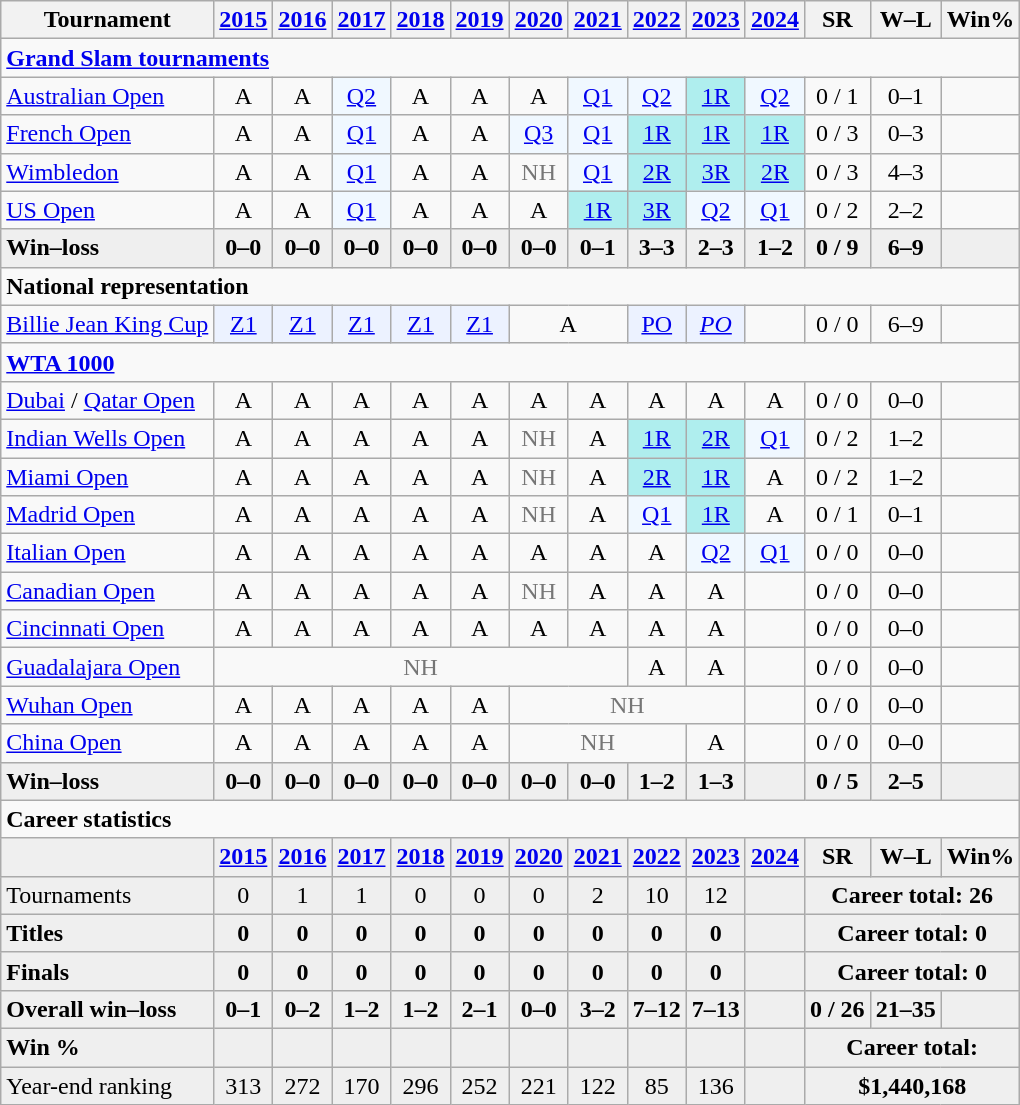<table class=wikitable style=text-align:center;>
<tr>
<th>Tournament</th>
<th><a href='#'>2015</a></th>
<th><a href='#'>2016</a></th>
<th><a href='#'>2017</a></th>
<th><a href='#'>2018</a></th>
<th><a href='#'>2019</a></th>
<th><a href='#'>2020</a></th>
<th><a href='#'>2021</a></th>
<th><a href='#'>2022</a></th>
<th><a href='#'>2023</a></th>
<th><a href='#'>2024</a></th>
<th>SR</th>
<th>W–L</th>
<th>Win%</th>
</tr>
<tr>
<td colspan="14" style="text-align:left"><strong><a href='#'>Grand Slam tournaments</a></strong></td>
</tr>
<tr>
<td style=text-align:left><a href='#'>Australian Open</a></td>
<td>A</td>
<td>A</td>
<td style=background:#f0f8ff><a href='#'>Q2</a></td>
<td>A</td>
<td>A</td>
<td>A</td>
<td style=background:#f0f8ff><a href='#'>Q1</a></td>
<td style=background:#f0f8ff><a href='#'>Q2</a></td>
<td style=background:#afeeee><a href='#'>1R</a></td>
<td style=background:#f0f8ff><a href='#'>Q2</a></td>
<td>0 / 1</td>
<td>0–1</td>
<td></td>
</tr>
<tr>
<td style=text-align:left><a href='#'>French Open</a></td>
<td>A</td>
<td>A</td>
<td style=background:#f0f8ff><a href='#'>Q1</a></td>
<td>A</td>
<td>A</td>
<td style=background:#f0f8ff><a href='#'>Q3</a></td>
<td style=background:#f0f8ff><a href='#'>Q1</a></td>
<td style=background:#afeeee><a href='#'>1R</a></td>
<td style=background:#afeeee><a href='#'>1R</a></td>
<td style=background:#afeeee><a href='#'>1R</a></td>
<td>0 / 3</td>
<td>0–3</td>
<td></td>
</tr>
<tr>
<td style=text-align:left><a href='#'>Wimbledon</a></td>
<td>A</td>
<td>A</td>
<td style=background:#f0f8ff><a href='#'>Q1</a></td>
<td>A</td>
<td>A</td>
<td style=color:#767676;>NH</td>
<td style=background:#f0f8ff><a href='#'>Q1</a></td>
<td style=background:#afeeee><a href='#'>2R</a></td>
<td style=background:#afeeee><a href='#'>3R</a></td>
<td style=background:#afeeee><a href='#'>2R</a></td>
<td>0 / 3</td>
<td>4–3</td>
<td></td>
</tr>
<tr>
<td style=text-align:left><a href='#'>US Open</a></td>
<td>A</td>
<td>A</td>
<td style=background:#f0f8ff><a href='#'>Q1</a></td>
<td>A</td>
<td>A</td>
<td>A</td>
<td style=background:#afeeee><a href='#'>1R</a></td>
<td style=background:#afeeee><a href='#'>3R</a></td>
<td style=background:#f0f8ff><a href='#'>Q2</a></td>
<td style=background:#f0f8ff><a href='#'>Q1</a></td>
<td>0 / 2</td>
<td>2–2</td>
<td></td>
</tr>
<tr style=background:#efefef;font-weight:bold>
<td style=text-align:left>Win–loss</td>
<td>0–0</td>
<td>0–0</td>
<td>0–0</td>
<td>0–0</td>
<td>0–0</td>
<td>0–0</td>
<td>0–1</td>
<td>3–3</td>
<td>2–3</td>
<td>1–2</td>
<td>0 / 9</td>
<td>6–9</td>
<td></td>
</tr>
<tr>
<td colspan="14" style="text-align:left"><strong>National representation</strong></td>
</tr>
<tr>
<td style=text-align:left><a href='#'>Billie Jean King Cup</a></td>
<td style=background:#ecf2ff><a href='#'>Z1</a></td>
<td style=background:#ecf2ff><a href='#'>Z1</a></td>
<td style=background:#ecf2ff><a href='#'>Z1</a></td>
<td style=background:#ecf2ff><a href='#'>Z1</a></td>
<td style=background:#ecf2ff><a href='#'>Z1</a></td>
<td colspan=2>A</td>
<td style=background:#ecf2ff><a href='#'>PO</a></td>
<td style=background:#ecf2ff><em><a href='#'>PO</a></em></td>
<td></td>
<td>0 / 0</td>
<td>6–9</td>
<td></td>
</tr>
<tr>
<td colspan="14" style="text-align:left"><strong><a href='#'>WTA 1000</a></strong></td>
</tr>
<tr>
<td style=text-align:left><a href='#'>Dubai</a> / <a href='#'>Qatar Open</a></td>
<td>A</td>
<td>A</td>
<td>A</td>
<td>A</td>
<td>A</td>
<td>A</td>
<td>A</td>
<td>A</td>
<td>A</td>
<td>A</td>
<td>0 / 0</td>
<td>0–0</td>
<td></td>
</tr>
<tr>
<td style=text-align:left><a href='#'>Indian Wells Open</a></td>
<td>A</td>
<td>A</td>
<td>A</td>
<td>A</td>
<td>A</td>
<td style=color:#767676>NH</td>
<td>A</td>
<td style=background:#afeeee><a href='#'>1R</a></td>
<td style=background:#afeeee><a href='#'>2R</a></td>
<td style=background:#f0f8ff><a href='#'>Q1</a></td>
<td>0 / 2</td>
<td>1–2</td>
<td></td>
</tr>
<tr>
<td style=text-align:left><a href='#'>Miami Open</a></td>
<td>A</td>
<td>A</td>
<td>A</td>
<td>A</td>
<td>A</td>
<td style=color:#767676>NH</td>
<td>A</td>
<td style=background:#afeeee><a href='#'>2R</a></td>
<td style=background:#afeeee><a href='#'>1R</a></td>
<td>A</td>
<td>0 / 2</td>
<td>1–2</td>
<td></td>
</tr>
<tr>
<td style=text-align:left><a href='#'>Madrid Open</a></td>
<td>A</td>
<td>A</td>
<td>A</td>
<td>A</td>
<td>A</td>
<td style=color:#767676>NH</td>
<td>A</td>
<td style=background:#f0f8ff><a href='#'>Q1</a></td>
<td style=background:#afeeee><a href='#'>1R</a></td>
<td>A</td>
<td>0 / 1</td>
<td>0–1</td>
<td></td>
</tr>
<tr>
<td style=text-align:left><a href='#'>Italian Open</a></td>
<td>A</td>
<td>A</td>
<td>A</td>
<td>A</td>
<td>A</td>
<td>A</td>
<td>A</td>
<td>A</td>
<td style=background:#f0f8ff><a href='#'>Q2</a></td>
<td style=background:#f0f8ff><a href='#'>Q1</a></td>
<td>0 / 0</td>
<td>0–0</td>
<td></td>
</tr>
<tr>
<td style=text-align:left><a href='#'>Canadian Open</a></td>
<td>A</td>
<td>A</td>
<td>A</td>
<td>A</td>
<td>A</td>
<td style=color:#767676>NH</td>
<td>A</td>
<td>A</td>
<td>A</td>
<td></td>
<td>0 / 0</td>
<td>0–0</td>
<td></td>
</tr>
<tr>
<td style=text-align:left><a href='#'>Cincinnati Open</a></td>
<td>A</td>
<td>A</td>
<td>A</td>
<td>A</td>
<td>A</td>
<td>A</td>
<td>A</td>
<td>A</td>
<td>A</td>
<td></td>
<td>0 / 0</td>
<td>0–0</td>
<td></td>
</tr>
<tr>
<td style=text-align:left><a href='#'>Guadalajara Open</a></td>
<td colspan=7 style=color:#767676>NH</td>
<td>A</td>
<td>A</td>
<td></td>
<td>0 / 0</td>
<td>0–0</td>
<td></td>
</tr>
<tr>
<td style=text-align:left><a href='#'>Wuhan Open</a></td>
<td>A</td>
<td>A</td>
<td>A</td>
<td>A</td>
<td>A</td>
<td colspan=4 style=color:#767676>NH</td>
<td></td>
<td>0 / 0</td>
<td>0–0</td>
<td></td>
</tr>
<tr>
<td style=text-align:left><a href='#'>China Open</a></td>
<td>A</td>
<td>A</td>
<td>A</td>
<td>A</td>
<td>A</td>
<td colspan=3 style=color:#767676>NH</td>
<td>A</td>
<td></td>
<td>0 / 0</td>
<td>0–0</td>
<td></td>
</tr>
<tr style=background:#efefef;font-weight:bold>
<td style=text-align:left>Win–loss</td>
<td>0–0</td>
<td>0–0</td>
<td>0–0</td>
<td>0–0</td>
<td>0–0</td>
<td>0–0</td>
<td>0–0</td>
<td>1–2</td>
<td>1–3</td>
<td></td>
<td>0 / 5</td>
<td>2–5</td>
<td></td>
</tr>
<tr>
<td colspan="14" style="text-align:left"><strong>Career statistics</strong></td>
</tr>
<tr style=background:#efefef;font-weight:bold>
<td></td>
<td><a href='#'>2015</a></td>
<td><a href='#'>2016</a></td>
<td><a href='#'>2017</a></td>
<td><a href='#'>2018</a></td>
<td><a href='#'>2019</a></td>
<td><a href='#'>2020</a></td>
<td><a href='#'>2021</a></td>
<td><a href='#'>2022</a></td>
<td><a href='#'>2023</a></td>
<td><a href='#'>2024</a></td>
<td>SR</td>
<td>W–L</td>
<td>Win%</td>
</tr>
<tr style=background:#efefef>
<td style=text-align:left>Tournaments</td>
<td>0</td>
<td>1</td>
<td>1</td>
<td>0</td>
<td>0</td>
<td>0</td>
<td>2</td>
<td>10</td>
<td>12</td>
<td></td>
<td colspan="3"><strong>Career total: 26</strong></td>
</tr>
<tr style=background:#efefef;font-weight:bold>
<td style=text-align:left>Titles</td>
<td>0</td>
<td>0</td>
<td>0</td>
<td>0</td>
<td>0</td>
<td>0</td>
<td>0</td>
<td>0</td>
<td>0</td>
<td></td>
<td colspan="3">Career total: 0</td>
</tr>
<tr style=background:#efefef;font-weight:bold>
<td style=text-align:left>Finals</td>
<td>0</td>
<td>0</td>
<td>0</td>
<td>0</td>
<td>0</td>
<td>0</td>
<td>0</td>
<td>0</td>
<td>0</td>
<td></td>
<td colspan="3">Career total: 0</td>
</tr>
<tr style=background:#efefef;font-weight:bold>
<td style=text-align:left>Overall win–loss</td>
<td>0–1</td>
<td>0–2</td>
<td>1–2</td>
<td>1–2</td>
<td>2–1</td>
<td>0–0</td>
<td>3–2</td>
<td>7–12</td>
<td>7–13</td>
<td></td>
<td>0 / 26</td>
<td>21–35</td>
<td></td>
</tr>
<tr style=background:#efefef;font-weight:bold>
<td style=text-align:left>Win %</td>
<td></td>
<td></td>
<td></td>
<td></td>
<td></td>
<td></td>
<td></td>
<td></td>
<td></td>
<td></td>
<td colspan="3">Career total: </td>
</tr>
<tr style=background:#efefef>
<td style=text-align:left>Year-end ranking</td>
<td>313</td>
<td>272</td>
<td>170</td>
<td>296</td>
<td>252</td>
<td>221</td>
<td>122</td>
<td>85</td>
<td>136</td>
<td></td>
<td colspan="3"><strong>$1,440,168</strong></td>
</tr>
</table>
